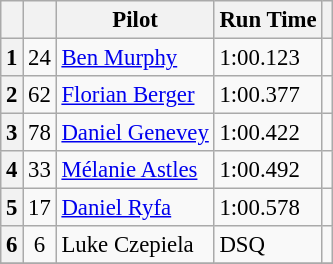<table class="wikitable" style="font-size: 95%;">
<tr>
<th></th>
<th></th>
<th>Pilot</th>
<th>Run Time</th>
<th></th>
</tr>
<tr>
<th>1</th>
<td style="text-align: center;">24</td>
<td> <a href='#'>Ben Murphy</a></td>
<td>1:00.123</td>
<td></td>
</tr>
<tr>
<th>2</th>
<td style="text-align: center;">62</td>
<td> <a href='#'>Florian Berger</a></td>
<td>1:00.377</td>
<td></td>
</tr>
<tr>
<th>3</th>
<td style="text-align: center;">78</td>
<td> <a href='#'>Daniel Genevey</a></td>
<td>1:00.422</td>
<td></td>
</tr>
<tr>
<th>4</th>
<td style="text-align: center;">33</td>
<td> <a href='#'>Mélanie Astles</a></td>
<td>1:00.492</td>
<td></td>
</tr>
<tr>
<th>5</th>
<td style="text-align: center;">17</td>
<td> <a href='#'>Daniel Ryfa</a></td>
<td>1:00.578</td>
<td></td>
</tr>
<tr>
<th>6</th>
<td style="text-align: center;">6</td>
<td> Luke Czepiela</td>
<td>DSQ</td>
<td></td>
</tr>
<tr>
</tr>
</table>
